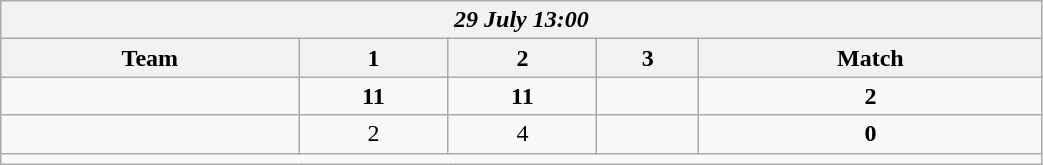<table class=wikitable style="text-align:center; width: 55%">
<tr>
<th colspan=10><em>29 July 13:00</em></th>
</tr>
<tr>
<th>Team</th>
<th>1</th>
<th>2</th>
<th>3</th>
<th>Match</th>
</tr>
<tr>
<td align=left><strong><br></strong></td>
<td><strong>11</strong></td>
<td><strong>11</strong></td>
<td></td>
<td><strong>2</strong></td>
</tr>
<tr>
<td align=left><br></td>
<td>2</td>
<td>4</td>
<td></td>
<td><strong>0</strong></td>
</tr>
<tr>
<td colspan=10></td>
</tr>
</table>
